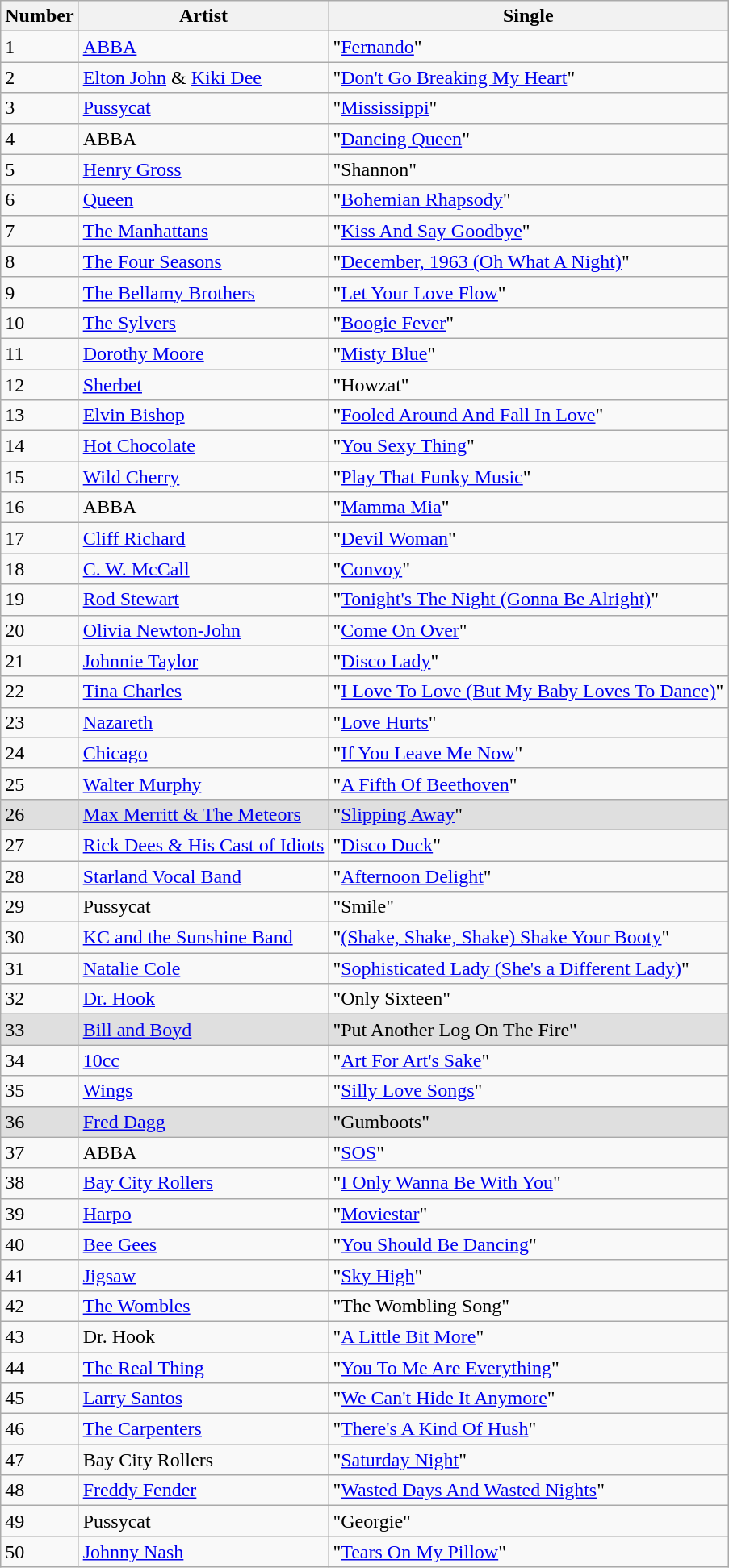<table class="wikitable sortable">
<tr>
<th>Number</th>
<th>Artist</th>
<th>Single</th>
</tr>
<tr>
<td>1</td>
<td><a href='#'>ABBA</a></td>
<td>"<a href='#'>Fernando</a>"</td>
</tr>
<tr>
<td>2</td>
<td><a href='#'>Elton John</a> & <a href='#'>Kiki Dee</a></td>
<td>"<a href='#'>Don't Go Breaking My Heart</a>"</td>
</tr>
<tr>
<td>3</td>
<td><a href='#'>Pussycat</a></td>
<td>"<a href='#'>Mississippi</a>"</td>
</tr>
<tr>
<td>4</td>
<td>ABBA</td>
<td>"<a href='#'>Dancing Queen</a>"</td>
</tr>
<tr>
<td>5</td>
<td><a href='#'>Henry Gross</a></td>
<td>"Shannon"</td>
</tr>
<tr>
<td>6</td>
<td><a href='#'>Queen</a></td>
<td>"<a href='#'>Bohemian Rhapsody</a>"</td>
</tr>
<tr>
<td>7</td>
<td><a href='#'>The Manhattans</a></td>
<td>"<a href='#'>Kiss And Say Goodbye</a>"</td>
</tr>
<tr>
<td>8</td>
<td><a href='#'>The Four Seasons</a></td>
<td>"<a href='#'>December, 1963 (Oh What A Night)</a>"</td>
</tr>
<tr>
<td>9</td>
<td><a href='#'>The Bellamy Brothers</a></td>
<td>"<a href='#'>Let Your Love Flow</a>"</td>
</tr>
<tr>
<td>10</td>
<td><a href='#'>The Sylvers</a></td>
<td>"<a href='#'>Boogie Fever</a>"</td>
</tr>
<tr>
<td>11</td>
<td><a href='#'>Dorothy Moore</a></td>
<td>"<a href='#'>Misty Blue</a>"</td>
</tr>
<tr>
<td>12</td>
<td><a href='#'>Sherbet</a></td>
<td>"Howzat"</td>
</tr>
<tr>
<td>13</td>
<td><a href='#'>Elvin Bishop</a></td>
<td>"<a href='#'>Fooled Around And Fall In Love</a>"</td>
</tr>
<tr>
<td>14</td>
<td><a href='#'>Hot Chocolate</a></td>
<td>"<a href='#'>You Sexy Thing</a>"</td>
</tr>
<tr>
<td>15</td>
<td><a href='#'>Wild Cherry</a></td>
<td>"<a href='#'>Play That Funky Music</a>"</td>
</tr>
<tr>
<td>16</td>
<td>ABBA</td>
<td>"<a href='#'>Mamma Mia</a>"</td>
</tr>
<tr>
<td>17</td>
<td><a href='#'>Cliff Richard</a></td>
<td>"<a href='#'>Devil Woman</a>"</td>
</tr>
<tr>
<td>18</td>
<td><a href='#'>C. W. McCall</a></td>
<td>"<a href='#'>Convoy</a>"</td>
</tr>
<tr>
<td>19</td>
<td><a href='#'>Rod Stewart</a></td>
<td>"<a href='#'>Tonight's The Night (Gonna Be Alright)</a>"</td>
</tr>
<tr>
<td>20</td>
<td><a href='#'>Olivia Newton-John</a></td>
<td>"<a href='#'>Come On Over</a>"</td>
</tr>
<tr>
<td>21</td>
<td><a href='#'>Johnnie Taylor</a></td>
<td>"<a href='#'>Disco Lady</a>"</td>
</tr>
<tr>
<td>22</td>
<td><a href='#'>Tina Charles</a></td>
<td>"<a href='#'>I Love To Love (But My Baby Loves To Dance)</a>"</td>
</tr>
<tr>
<td>23</td>
<td><a href='#'>Nazareth</a></td>
<td>"<a href='#'>Love Hurts</a>"</td>
</tr>
<tr>
<td>24</td>
<td><a href='#'>Chicago</a></td>
<td>"<a href='#'>If You Leave Me Now</a>"</td>
</tr>
<tr>
<td>25</td>
<td><a href='#'>Walter Murphy</a></td>
<td>"<a href='#'>A Fifth Of Beethoven</a>"</td>
</tr>
<tr style="background:#dfdfdf;">
<td>26</td>
<td><a href='#'>Max Merritt & The Meteors</a></td>
<td>"<a href='#'>Slipping Away</a>"</td>
</tr>
<tr>
<td>27</td>
<td><a href='#'>Rick Dees & His Cast of Idiots</a></td>
<td>"<a href='#'>Disco Duck</a>"</td>
</tr>
<tr>
<td>28</td>
<td><a href='#'>Starland Vocal Band</a></td>
<td>"<a href='#'>Afternoon Delight</a>"</td>
</tr>
<tr>
<td>29</td>
<td>Pussycat</td>
<td>"Smile"</td>
</tr>
<tr>
<td>30</td>
<td><a href='#'>KC and the Sunshine Band</a></td>
<td>"<a href='#'>(Shake, Shake, Shake) Shake Your Booty</a>"</td>
</tr>
<tr>
<td>31</td>
<td><a href='#'>Natalie Cole</a></td>
<td>"<a href='#'>Sophisticated Lady (She's a Different Lady)</a>"</td>
</tr>
<tr>
<td>32</td>
<td><a href='#'>Dr. Hook</a></td>
<td>"Only Sixteen"</td>
</tr>
<tr style="background:#dfdfdf;">
<td>33</td>
<td><a href='#'>Bill and Boyd</a></td>
<td>"Put Another Log On The Fire"</td>
</tr>
<tr>
<td>34</td>
<td><a href='#'>10cc</a></td>
<td>"<a href='#'>Art For Art's Sake</a>"</td>
</tr>
<tr>
<td>35</td>
<td><a href='#'>Wings</a></td>
<td>"<a href='#'>Silly Love Songs</a>"</td>
</tr>
<tr style="background:#dfdfdf;">
<td>36</td>
<td><a href='#'>Fred Dagg</a></td>
<td>"Gumboots"</td>
</tr>
<tr>
<td>37</td>
<td>ABBA</td>
<td>"<a href='#'>SOS</a>"</td>
</tr>
<tr>
<td>38</td>
<td><a href='#'>Bay City Rollers</a></td>
<td>"<a href='#'>I Only Wanna Be With You</a>"</td>
</tr>
<tr>
<td>39</td>
<td><a href='#'>Harpo</a></td>
<td>"<a href='#'>Moviestar</a>"</td>
</tr>
<tr>
<td>40</td>
<td><a href='#'>Bee Gees</a></td>
<td>"<a href='#'>You Should Be Dancing</a>"</td>
</tr>
<tr>
<td>41</td>
<td><a href='#'>Jigsaw</a></td>
<td>"<a href='#'>Sky High</a>"</td>
</tr>
<tr>
<td>42</td>
<td><a href='#'>The Wombles</a></td>
<td>"The Wombling Song"</td>
</tr>
<tr>
<td>43</td>
<td>Dr. Hook</td>
<td>"<a href='#'>A Little Bit More</a>"</td>
</tr>
<tr>
<td>44</td>
<td><a href='#'>The Real Thing</a></td>
<td>"<a href='#'>You To Me Are Everything</a>"</td>
</tr>
<tr>
<td>45</td>
<td><a href='#'>Larry Santos</a></td>
<td>"<a href='#'>We Can't Hide It Anymore</a>"</td>
</tr>
<tr>
<td>46</td>
<td><a href='#'>The Carpenters</a></td>
<td>"<a href='#'>There's A Kind Of Hush</a>"</td>
</tr>
<tr>
<td>47</td>
<td>Bay City Rollers</td>
<td>"<a href='#'>Saturday Night</a>"</td>
</tr>
<tr>
<td>48</td>
<td><a href='#'>Freddy Fender</a></td>
<td>"<a href='#'>Wasted Days And Wasted Nights</a>"</td>
</tr>
<tr>
<td>49</td>
<td>Pussycat</td>
<td>"Georgie"</td>
</tr>
<tr>
<td>50</td>
<td><a href='#'>Johnny Nash</a></td>
<td>"<a href='#'>Tears On My Pillow</a>"</td>
</tr>
</table>
